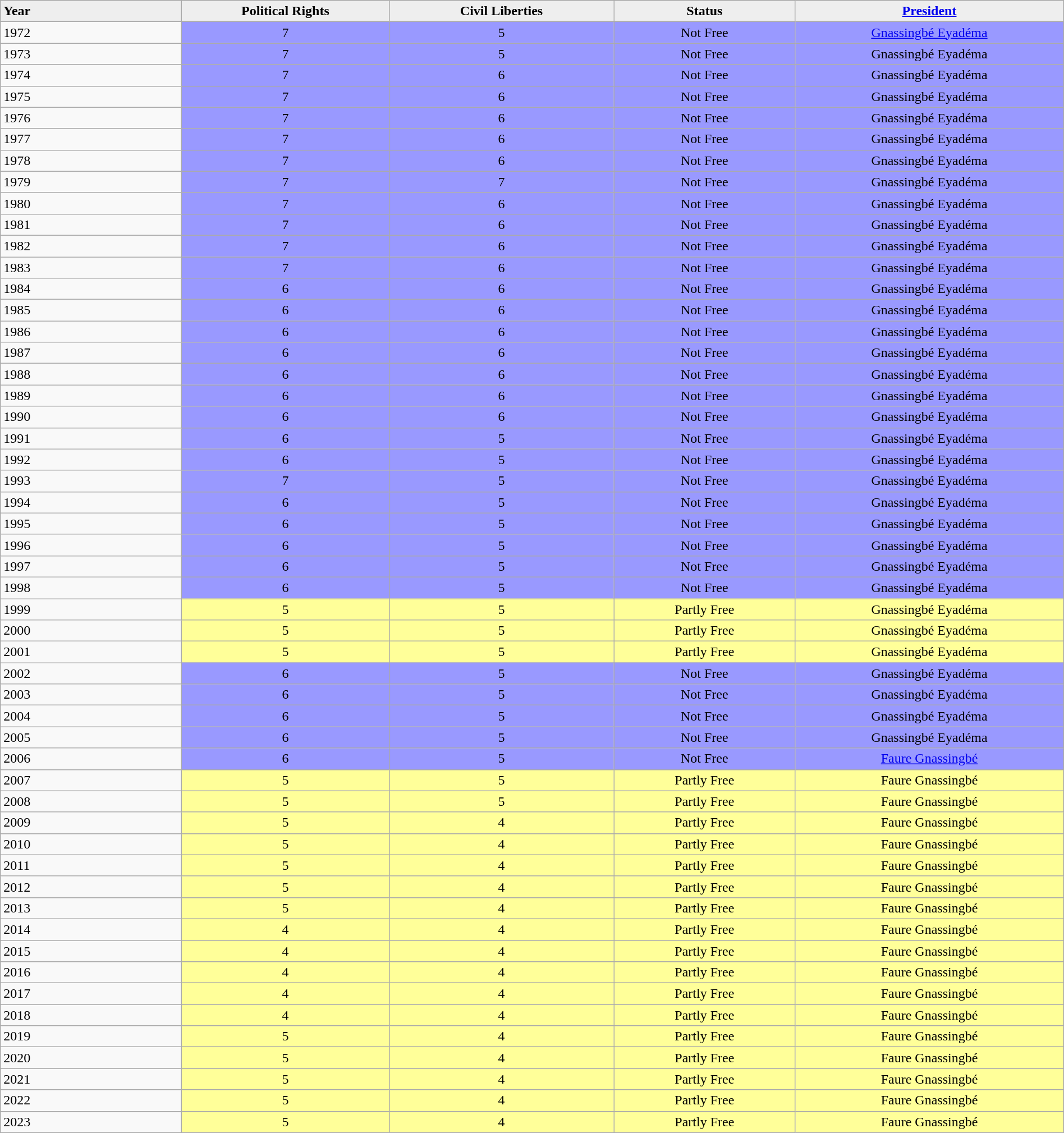<table class="wikitable sortable" width=100% style="border-collapse:collapse;">
<tr style="background:#eee; font-weight:bold; text-align:center;">
<td style="width:3em; text-align:left;">Year</td>
<td style="width:3em;">Political Rights</td>
<td style="width:3em;">Civil Liberties</td>
<td style="width:3em;">Status</td>
<td style="width:3em;"><a href='#'>President</a></td>
</tr>
<tr align=center>
<td align=left>1972</td>
<td style="background:#99f;">7</td>
<td style="background:#99f;">5</td>
<td style="background:#99f;">Not Free</td>
<td style="background:#99f;"><a href='#'>Gnassingbé Eyadéma</a></td>
</tr>
<tr align=center>
<td align=left>1973</td>
<td style="background:#99f;">7</td>
<td style="background:#99f;">5</td>
<td style="background:#99f;">Not Free</td>
<td style="background:#99f;">Gnassingbé Eyadéma</td>
</tr>
<tr align=center>
<td align=left>1974</td>
<td style="background:#99f;">7</td>
<td style="background:#99f;">6</td>
<td style="background:#99f;">Not Free</td>
<td style="background:#99f;">Gnassingbé Eyadéma</td>
</tr>
<tr align=center>
<td align=left>1975</td>
<td style="background:#99f;">7</td>
<td style="background:#99f;">6</td>
<td style="background:#99f;">Not Free</td>
<td style="background:#99f;">Gnassingbé Eyadéma</td>
</tr>
<tr align=center>
<td align=left>1976</td>
<td style="background:#99f;">7</td>
<td style="background:#99f;">6</td>
<td style="background:#99f;">Not Free</td>
<td style="background:#99f;">Gnassingbé Eyadéma</td>
</tr>
<tr align=center>
<td align=left>1977</td>
<td style="background:#99f;">7</td>
<td style="background:#99f;">6</td>
<td style="background:#99f;">Not Free</td>
<td style="background:#99f;">Gnassingbé Eyadéma</td>
</tr>
<tr align=center>
<td align=left>1978</td>
<td style="background:#99f;">7</td>
<td style="background:#99f;">6</td>
<td style="background:#99f;">Not Free</td>
<td style="background:#99f;">Gnassingbé Eyadéma</td>
</tr>
<tr align=center>
<td align=left>1979</td>
<td style="background:#99f;">7</td>
<td style="background:#99f;">7</td>
<td style="background:#99f;">Not Free</td>
<td style="background:#99f;">Gnassingbé Eyadéma</td>
</tr>
<tr align=center>
<td align=left>1980</td>
<td style="background:#99f;">7</td>
<td style="background:#99f;">6</td>
<td style="background:#99f;">Not Free</td>
<td style="background:#99f;">Gnassingbé Eyadéma</td>
</tr>
<tr align=center>
<td align=left>1981</td>
<td style="background:#99f;">7</td>
<td style="background:#99f;">6</td>
<td style="background:#99f;">Not Free</td>
<td style="background:#99f;">Gnassingbé Eyadéma</td>
</tr>
<tr align=center>
<td align=left>1982</td>
<td style="background:#99f;">7</td>
<td style="background:#99f;">6</td>
<td style="background:#99f;">Not Free</td>
<td style="background:#99f;">Gnassingbé Eyadéma</td>
</tr>
<tr align=center>
<td align=left>1983</td>
<td style="background:#99f;">7</td>
<td style="background:#99f;">6</td>
<td style="background:#99f;">Not Free</td>
<td style="background:#99f;">Gnassingbé Eyadéma</td>
</tr>
<tr align=center>
<td align=left>1984</td>
<td style="background:#99f;">6</td>
<td style="background:#99f;">6</td>
<td style="background:#99f;">Not Free</td>
<td style="background:#99f;">Gnassingbé Eyadéma</td>
</tr>
<tr align=center>
<td align=left>1985</td>
<td style="background:#99f;">6</td>
<td style="background:#99f;">6</td>
<td style="background:#99f;">Not Free</td>
<td style="background:#99f;">Gnassingbé Eyadéma</td>
</tr>
<tr align=center>
<td align=left>1986</td>
<td style="background:#99f;">6</td>
<td style="background:#99f;">6</td>
<td style="background:#99f;">Not Free</td>
<td style="background:#99f;">Gnassingbé Eyadéma</td>
</tr>
<tr align=center>
<td align=left>1987</td>
<td style="background:#99f;">6</td>
<td style="background:#99f;">6</td>
<td style="background:#99f;">Not Free</td>
<td style="background:#99f;">Gnassingbé Eyadéma</td>
</tr>
<tr align=center>
<td align=left>1988</td>
<td style="background:#99f;">6</td>
<td style="background:#99f;">6</td>
<td style="background:#99f;">Not Free</td>
<td style="background:#99f;">Gnassingbé Eyadéma</td>
</tr>
<tr align=center>
<td align=left>1989</td>
<td style="background:#99f;">6</td>
<td style="background:#99f;">6</td>
<td style="background:#99f;">Not Free</td>
<td style="background:#99f;">Gnassingbé Eyadéma</td>
</tr>
<tr align=center>
<td align=left>1990</td>
<td style="background:#99f;">6</td>
<td style="background:#99f;">6</td>
<td style="background:#99f;">Not Free</td>
<td style="background:#99f;">Gnassingbé Eyadéma</td>
</tr>
<tr align=center>
<td align=left>1991</td>
<td style="background:#99f;">6</td>
<td style="background:#99f;">5</td>
<td style="background:#99f;">Not Free</td>
<td style="background:#99f;">Gnassingbé Eyadéma</td>
</tr>
<tr align=center>
<td align=left>1992</td>
<td style="background:#99f;">6</td>
<td style="background:#99f;">5</td>
<td style="background:#99f;">Not Free</td>
<td style="background:#99f;">Gnassingbé Eyadéma</td>
</tr>
<tr align=center>
<td align=left>1993</td>
<td style="background:#99f;">7</td>
<td style="background:#99f;">5</td>
<td style="background:#99f;">Not Free</td>
<td style="background:#99f;">Gnassingbé Eyadéma</td>
</tr>
<tr align=center>
<td align=left>1994</td>
<td style="background:#99f;">6</td>
<td style="background:#99f;">5</td>
<td style="background:#99f;">Not Free</td>
<td style="background:#99f;">Gnassingbé Eyadéma</td>
</tr>
<tr align=center>
<td align=left>1995</td>
<td style="background:#99f;">6</td>
<td style="background:#99f;">5</td>
<td style="background:#99f;">Not Free</td>
<td style="background:#99f;">Gnassingbé Eyadéma</td>
</tr>
<tr align=center>
<td align=left>1996</td>
<td style="background:#99f;">6</td>
<td style="background:#99f;">5</td>
<td style="background:#99f;">Not Free</td>
<td style="background:#99f;">Gnassingbé Eyadéma</td>
</tr>
<tr align=center>
<td align=left>1997</td>
<td style="background:#99f;">6</td>
<td style="background:#99f;">5</td>
<td style="background:#99f;">Not Free</td>
<td style="background:#99f;">Gnassingbé Eyadéma</td>
</tr>
<tr align=center>
<td align=left>1998</td>
<td style="background:#99f;">6</td>
<td style="background:#99f;">5</td>
<td style="background:#99f;">Not Free</td>
<td style="background:#99f;">Gnassingbé Eyadéma</td>
</tr>
<tr align=center>
<td align=left>1999</td>
<td style="background:#ff9;">5</td>
<td style="background:#ff9;">5</td>
<td style="background:#ff9;">Partly Free</td>
<td style="background:#ff9;">Gnassingbé Eyadéma</td>
</tr>
<tr align=center>
<td align=left>2000</td>
<td style="background:#ff9;">5</td>
<td style="background:#ff9;">5</td>
<td style="background:#ff9;">Partly Free</td>
<td style="background:#ff9;">Gnassingbé Eyadéma</td>
</tr>
<tr align=center>
<td align=left>2001</td>
<td style="background:#ff9;">5</td>
<td style="background:#ff9;">5</td>
<td style="background:#ff9;">Partly Free</td>
<td style="background:#ff9;">Gnassingbé Eyadéma</td>
</tr>
<tr align=center>
<td align=left>2002</td>
<td style="background:#99f;">6</td>
<td style="background:#99f;">5</td>
<td style="background:#99f;">Not Free</td>
<td style="background:#99f;">Gnassingbé Eyadéma</td>
</tr>
<tr align=center>
<td align=left>2003</td>
<td style="background:#99f;">6</td>
<td style="background:#99f;">5</td>
<td style="background:#99f;">Not Free</td>
<td style="background:#99f;">Gnassingbé Eyadéma</td>
</tr>
<tr align=center>
<td align=left>2004</td>
<td style="background:#99f;">6</td>
<td style="background:#99f;">5</td>
<td style="background:#99f;">Not Free</td>
<td style="background:#99f;">Gnassingbé Eyadéma</td>
</tr>
<tr align=center>
<td align=left>2005</td>
<td style="background:#99f;">6</td>
<td style="background:#99f;">5</td>
<td style="background:#99f;">Not Free</td>
<td style="background:#99f;">Gnassingbé Eyadéma</td>
</tr>
<tr align=center>
<td align=left>2006</td>
<td style="background:#99f;">6</td>
<td style="background:#99f;">5</td>
<td style="background:#99f;">Not Free</td>
<td style="background:#99f;"><a href='#'>Faure Gnassingbé</a></td>
</tr>
<tr align=center>
<td align=left>2007</td>
<td style="background:#ff9;">5</td>
<td style="background:#ff9;">5</td>
<td style="background:#ff9;">Partly Free</td>
<td style="background:#ff9;">Faure Gnassingbé</td>
</tr>
<tr align=center>
<td align=left>2008</td>
<td style="background:#ff9;">5</td>
<td style="background:#ff9;">5</td>
<td style="background:#ff9;">Partly Free</td>
<td style="background:#ff9;">Faure Gnassingbé</td>
</tr>
<tr align=center>
<td align=left>2009</td>
<td style="background:#ff9;">5</td>
<td style="background:#ff9;">4</td>
<td style="background:#ff9;">Partly Free</td>
<td style="background:#ff9;">Faure Gnassingbé</td>
</tr>
<tr align=center>
<td align=left>2010</td>
<td style="background:#ff9;">5</td>
<td style="background:#ff9;">4</td>
<td style="background:#ff9;">Partly Free</td>
<td style="background:#ff9;">Faure Gnassingbé</td>
</tr>
<tr align=center>
<td align=left>2011</td>
<td style="background:#ff9;">5</td>
<td style="background:#ff9;">4</td>
<td style="background:#ff9;">Partly Free</td>
<td style="background:#ff9;">Faure Gnassingbé</td>
</tr>
<tr align=center>
<td align=left>2012</td>
<td style="background:#ff9;">5</td>
<td style="background:#ff9;">4</td>
<td style="background:#ff9;">Partly Free</td>
<td style="background:#ff9;">Faure Gnassingbé</td>
</tr>
<tr align=center>
<td align=left>2013</td>
<td style="background:#ff9;">5</td>
<td style="background:#ff9;">4</td>
<td style="background:#ff9;">Partly Free</td>
<td style="background:#ff9;">Faure Gnassingbé</td>
</tr>
<tr align=center>
<td align=left>2014</td>
<td style="background:#ff9;">4</td>
<td style="background:#ff9;">4</td>
<td style="background:#ff9;">Partly Free</td>
<td style="background:#ff9;">Faure Gnassingbé</td>
</tr>
<tr align=center>
<td align=left>2015</td>
<td style="background:#ff9;">4</td>
<td style="background:#ff9;">4</td>
<td style="background:#ff9;">Partly Free</td>
<td style="background:#ff9;">Faure Gnassingbé</td>
</tr>
<tr align=center>
<td align=left>2016</td>
<td style="background:#ff9;">4</td>
<td style="background:#ff9;">4</td>
<td style="background:#ff9;">Partly Free</td>
<td style="background:#ff9;">Faure Gnassingbé</td>
</tr>
<tr align=center>
<td align=left>2017</td>
<td style="background:#ff9;">4</td>
<td style="background:#ff9;">4</td>
<td style="background:#ff9;">Partly Free</td>
<td style="background:#ff9;">Faure Gnassingbé</td>
</tr>
<tr align=center>
<td align=left>2018</td>
<td style="background:#ff9;">4</td>
<td style="background:#ff9;">4</td>
<td style="background:#ff9;">Partly Free</td>
<td style="background:#ff9;">Faure Gnassingbé</td>
</tr>
<tr align=center>
<td align=left>2019</td>
<td style="background:#ff9;">5</td>
<td style="background:#ff9;">4</td>
<td style="background:#ff9;">Partly Free</td>
<td style="background:#ff9;">Faure Gnassingbé</td>
</tr>
<tr align=center>
<td align=left>2020</td>
<td style="background:#ff9;">5</td>
<td style="background:#ff9;">4</td>
<td style="background:#ff9;">Partly Free</td>
<td style="background:#ff9;">Faure Gnassingbé</td>
</tr>
<tr align=center>
<td align=left>2021</td>
<td style="background:#ff9;">5</td>
<td style="background:#ff9;">4</td>
<td style="background:#ff9;">Partly Free</td>
<td style="background:#ff9;">Faure Gnassingbé</td>
</tr>
<tr align=center>
<td align=left>2022</td>
<td style="background:#ff9;">5</td>
<td style="background:#ff9;">4</td>
<td style="background:#ff9;">Partly Free</td>
<td style="background:#ff9;">Faure Gnassingbé</td>
</tr>
<tr align=center>
<td align=left>2023</td>
<td style="background:#ff9;">5</td>
<td style="background:#ff9;">4</td>
<td style="background:#ff9;">Partly Free</td>
<td style="background:#ff9;">Faure Gnassingbé</td>
</tr>
</table>
